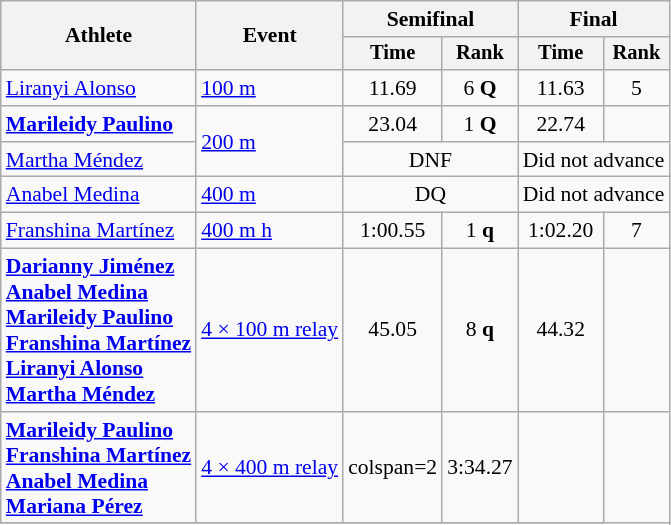<table class=wikitable style=font-size:90%;text-align:center>
<tr>
<th rowspan=2>Athlete</th>
<th rowspan=2>Event</th>
<th colspan=2>Semifinal</th>
<th colspan=2>Final</th>
</tr>
<tr style=font-size:95%>
<th>Time</th>
<th>Rank</th>
<th>Time</th>
<th>Rank</th>
</tr>
<tr>
<td align=left><a href='#'>Liranyi Alonso</a></td>
<td align=left><a href='#'>100 m</a></td>
<td>11.69</td>
<td>6 <strong>Q</strong></td>
<td>11.63</td>
<td>5</td>
</tr>
<tr>
<td align=left><strong><a href='#'>Marileidy Paulino</a></strong></td>
<td align=left rowspan=2><a href='#'>200 m</a></td>
<td>23.04</td>
<td>1 <strong>Q</strong></td>
<td>22.74</td>
<td></td>
</tr>
<tr>
<td align=left><a href='#'>Martha Méndez</a></td>
<td colspan=2>DNF</td>
<td colspan=2>Did not advance</td>
</tr>
<tr>
<td align=left><a href='#'>Anabel Medina</a></td>
<td align=left><a href='#'>400 m</a></td>
<td colspan=2>DQ</td>
<td colspan=2>Did not advance</td>
</tr>
<tr>
<td align=left><a href='#'>Franshina Martínez</a></td>
<td align=left><a href='#'>400 m h</a></td>
<td>1:00.55</td>
<td>1 <strong>q</strong></td>
<td>1:02.20</td>
<td>7</td>
</tr>
<tr>
<td align=left><strong><a href='#'>Darianny Jiménez</a><br><a href='#'>Anabel Medina</a><br><a href='#'>Marileidy Paulino</a><br><a href='#'>Franshina Martínez</a><br><a href='#'>Liranyi Alonso</a><br><a href='#'>Martha Méndez</a></strong></td>
<td align=left><a href='#'>4 × 100 m relay</a></td>
<td>45.05</td>
<td>8 <strong>q</strong></td>
<td>44.32</td>
<td></td>
</tr>
<tr>
<td align=left><strong><a href='#'>Marileidy Paulino</a><br><a href='#'>Franshina Martínez</a><br><a href='#'>Anabel Medina</a><br><a href='#'>Mariana Pérez</a></strong></td>
<td align=left><a href='#'>4 × 400 m relay</a></td>
<td>colspan=2 </td>
<td>3:34.27</td>
<td></td>
</tr>
<tr>
</tr>
</table>
